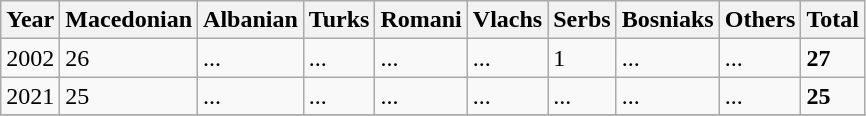<table class="wikitable">
<tr>
<th>Year</th>
<th>Macedonian</th>
<th>Albanian</th>
<th>Turks</th>
<th>Romani</th>
<th>Vlachs</th>
<th>Serbs</th>
<th>Bosniaks</th>
<th><abbr>Others</abbr></th>
<th>Total</th>
</tr>
<tr>
<td>2002</td>
<td>26</td>
<td>...</td>
<td>...</td>
<td>...</td>
<td>...</td>
<td>1</td>
<td>...</td>
<td>...</td>
<td><strong>27</strong></td>
</tr>
<tr>
<td>2021</td>
<td>25</td>
<td>...</td>
<td>...</td>
<td>...</td>
<td>...</td>
<td>...</td>
<td>...</td>
<td>...</td>
<td><strong>25</strong></td>
</tr>
<tr>
</tr>
</table>
